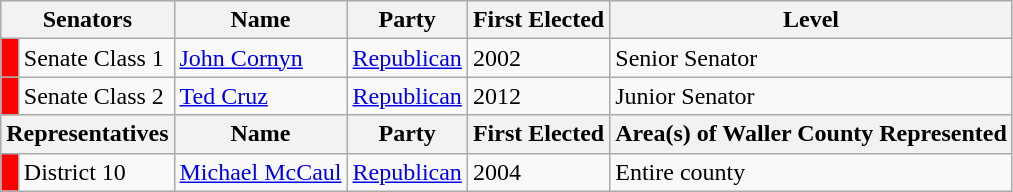<table class="wikitable">
<tr>
<th colspan="2" align="center" valign="bottom"><strong>Senators</strong></th>
<th align="center" valign="bottom"><strong>Name</strong></th>
<th align="center" valign="bottom"><strong>Party</strong></th>
<th align="center" valign="bottom"><strong>First Elected</strong></th>
<th align="center" valign="bottom"><strong>Level</strong></th>
</tr>
<tr>
<td bgcolor="red"> </td>
<td>Senate Class 1</td>
<td><a href='#'>John Cornyn</a></td>
<td><a href='#'>Republican</a></td>
<td>2002</td>
<td>Senior Senator</td>
</tr>
<tr>
<td bgcolor="red"> </td>
<td>Senate Class 2</td>
<td><a href='#'>Ted Cruz</a></td>
<td><a href='#'>Republican</a></td>
<td>2012</td>
<td>Junior Senator</td>
</tr>
<tr>
<th colspan="2" align="center" valign="bottom"><strong>Representatives</strong></th>
<th align="center" valign="bottom"><strong>Name</strong></th>
<th align="center" valign="bottom"><strong>Party</strong></th>
<th align="center" valign="bottom"><strong>First Elected</strong></th>
<th align="center" valign="bottom"><strong>Area(s) of Waller County Represented</strong></th>
</tr>
<tr>
<td bgcolor="red"> </td>
<td>District 10</td>
<td><a href='#'>Michael McCaul</a></td>
<td><a href='#'>Republican</a></td>
<td>2004</td>
<td>Entire county</td>
</tr>
</table>
